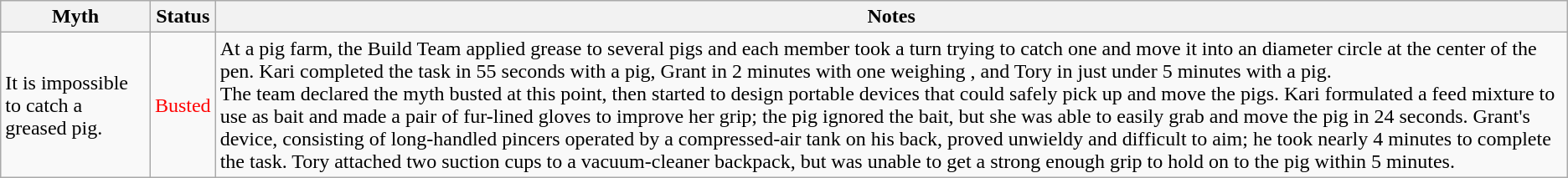<table class="wikitable plainrowheaders">
<tr>
<th scope"col">Myth</th>
<th scope"col">Status</th>
<th scope"col">Notes</th>
</tr>
<tr>
<td scope"row">It is impossible to catch a greased pig.</td>
<td style="color:red">Busted</td>
<td>At a pig farm, the Build Team applied grease to several pigs and each member took a turn trying to catch one and move it into an  diameter circle at the center of the pen. Kari completed the task in 55 seconds with a  pig, Grant in 2 minutes with one weighing , and Tory in just under 5 minutes with a  pig.<br>The team declared the myth busted at this point, then started to design portable devices that could safely pick up and move the pigs. Kari formulated a feed mixture to use as bait and made a pair of fur-lined gloves to improve her grip; the pig ignored the bait, but she was able to easily grab and move the pig in 24 seconds. Grant's device, consisting of long-handled pincers operated by a compressed-air tank on his back, proved unwieldy and difficult to aim; he took nearly 4 minutes to complete the task. Tory attached two suction cups to a vacuum-cleaner backpack, but was unable to get a strong enough grip to hold on to the pig within 5 minutes.</td>
</tr>
</table>
